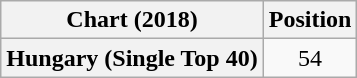<table class="wikitable plainrowheaders" style="text-align:center">
<tr>
<th scope="col">Chart (2018)</th>
<th scope="col">Position</th>
</tr>
<tr>
<th scope="row">Hungary (Single Top 40)</th>
<td>54</td>
</tr>
</table>
